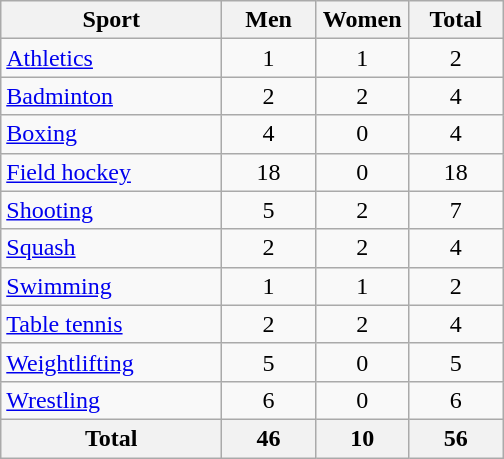<table class="wikitable sortable" style="text-align:center;">
<tr>
<th width=140>Sport</th>
<th width=55>Men</th>
<th width=55>Women</th>
<th width=55>Total</th>
</tr>
<tr>
<td align=left><a href='#'>Athletics</a></td>
<td>1</td>
<td>1</td>
<td>2</td>
</tr>
<tr>
<td align=left><a href='#'>Badminton</a></td>
<td>2</td>
<td>2</td>
<td>4</td>
</tr>
<tr>
<td align=left><a href='#'>Boxing</a></td>
<td>4</td>
<td>0</td>
<td>4</td>
</tr>
<tr>
<td align=left><a href='#'>Field hockey</a></td>
<td>18</td>
<td>0</td>
<td>18</td>
</tr>
<tr>
<td align=left><a href='#'>Shooting</a></td>
<td>5</td>
<td>2</td>
<td>7</td>
</tr>
<tr>
<td align=left><a href='#'>Squash</a></td>
<td>2</td>
<td>2</td>
<td>4</td>
</tr>
<tr>
<td align=left><a href='#'>Swimming</a></td>
<td>1</td>
<td>1</td>
<td>2</td>
</tr>
<tr>
<td align=left><a href='#'>Table tennis</a></td>
<td>2</td>
<td>2</td>
<td>4</td>
</tr>
<tr>
<td align=left><a href='#'>Weightlifting</a></td>
<td>5</td>
<td>0</td>
<td>5</td>
</tr>
<tr>
<td align=left><a href='#'>Wrestling</a></td>
<td>6</td>
<td>0</td>
<td>6</td>
</tr>
<tr>
<th>Total</th>
<th>46</th>
<th>10</th>
<th>56</th>
</tr>
</table>
